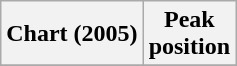<table class="wikitable plainrowheaders" style="text-align:center">
<tr>
<th>Chart (2005)</th>
<th>Peak<br>position</th>
</tr>
<tr>
</tr>
</table>
